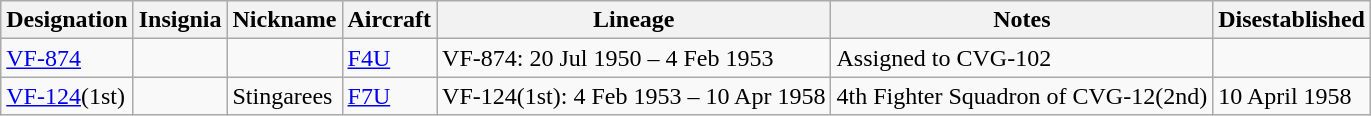<table class="wikitable">
<tr>
<th>Designation</th>
<th>Insignia</th>
<th>Nickname</th>
<th>Aircraft</th>
<th>Lineage</th>
<th>Notes</th>
<th>Disestablished</th>
</tr>
<tr>
<td><a href='#'>VF-874</a></td>
<td></td>
<td></td>
<td><a href='#'>F4U</a></td>
<td>VF-874: 20 Jul 1950 – 4 Feb 1953</td>
<td>Assigned to CVG-102</td>
</tr>
<tr>
<td><a href='#'>VF-124</a>(1st)</td>
<td></td>
<td>Stingarees</td>
<td><a href='#'>F7U</a></td>
<td style="white-space: nowrap;">VF-124(1st): 4 Feb 1953 – 10 Apr 1958</td>
<td>4th Fighter Squadron of CVG-12(2nd)</td>
<td>10 April 1958</td>
</tr>
</table>
